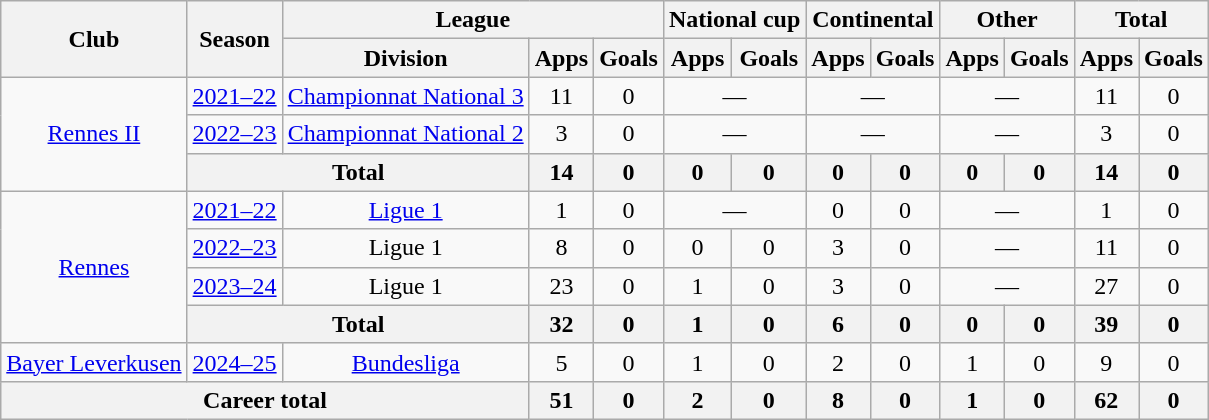<table class="wikitable" style="text-align:center">
<tr>
<th rowspan="2">Club</th>
<th rowspan="2">Season</th>
<th colspan="3">League</th>
<th colspan="2">National cup</th>
<th colspan="2">Continental</th>
<th colspan="2">Other</th>
<th colspan="2">Total</th>
</tr>
<tr>
<th>Division</th>
<th>Apps</th>
<th>Goals</th>
<th>Apps</th>
<th>Goals</th>
<th>Apps</th>
<th>Goals</th>
<th>Apps</th>
<th>Goals</th>
<th>Apps</th>
<th>Goals</th>
</tr>
<tr>
<td rowspan="3"><a href='#'>Rennes II</a></td>
<td><a href='#'>2021–22</a></td>
<td><a href='#'>Championnat National 3</a></td>
<td>11</td>
<td>0</td>
<td colspan="2">—</td>
<td colspan="2">—</td>
<td colspan="2">—</td>
<td>11</td>
<td>0</td>
</tr>
<tr>
<td><a href='#'>2022–23</a></td>
<td><a href='#'>Championnat National 2</a></td>
<td>3</td>
<td>0</td>
<td colspan="2">—</td>
<td colspan="2">—</td>
<td colspan="2">—</td>
<td>3</td>
<td>0</td>
</tr>
<tr>
<th colspan="2">Total</th>
<th>14</th>
<th>0</th>
<th>0</th>
<th>0</th>
<th>0</th>
<th>0</th>
<th>0</th>
<th>0</th>
<th>14</th>
<th>0</th>
</tr>
<tr>
<td rowspan="4"><a href='#'>Rennes</a></td>
<td><a href='#'>2021–22</a></td>
<td><a href='#'>Ligue 1</a></td>
<td>1</td>
<td>0</td>
<td colspan="2">—</td>
<td>0</td>
<td>0</td>
<td colspan="2">—</td>
<td>1</td>
<td>0</td>
</tr>
<tr>
<td><a href='#'>2022–23</a></td>
<td>Ligue 1</td>
<td>8</td>
<td>0</td>
<td>0</td>
<td>0</td>
<td>3</td>
<td>0</td>
<td colspan="2">—</td>
<td>11</td>
<td>0</td>
</tr>
<tr>
<td><a href='#'>2023–24</a></td>
<td>Ligue 1</td>
<td>23</td>
<td>0</td>
<td>1</td>
<td>0</td>
<td>3</td>
<td>0</td>
<td colspan="2">—</td>
<td>27</td>
<td>0</td>
</tr>
<tr>
<th colspan="2">Total</th>
<th>32</th>
<th>0</th>
<th>1</th>
<th>0</th>
<th>6</th>
<th>0</th>
<th>0</th>
<th>0</th>
<th>39</th>
<th>0</th>
</tr>
<tr>
<td><a href='#'>Bayer Leverkusen</a></td>
<td><a href='#'>2024–25</a></td>
<td><a href='#'>Bundesliga</a></td>
<td>5</td>
<td>0</td>
<td>1</td>
<td>0</td>
<td>2</td>
<td>0</td>
<td>1</td>
<td>0</td>
<td>9</td>
<td>0</td>
</tr>
<tr>
<th colspan="3">Career total</th>
<th>51</th>
<th>0</th>
<th>2</th>
<th>0</th>
<th>8</th>
<th>0</th>
<th>1</th>
<th>0</th>
<th>62</th>
<th>0</th>
</tr>
</table>
